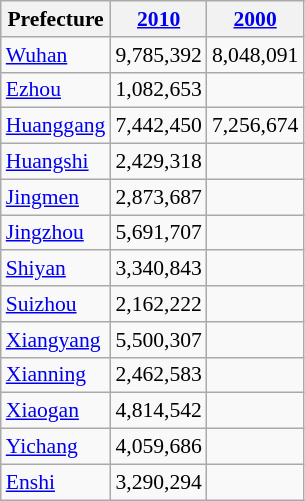<table class="wikitable sortable" style="font-size:90%;" align="center">
<tr>
<th>Prefecture</th>
<th><a href='#'>2010</a></th>
<th><a href='#'>2000</a></th>
</tr>
<tr --------->
<td><a href='#'>Wuhan</a></td>
<td style="text-align: right;">9,785,392</td>
<td style="text-align: right;">8,048,091</td>
</tr>
<tr --------->
<td><a href='#'>Ezhou</a></td>
<td style="text-align: right;">1,082,653</td>
<td style="text-align: right;"></td>
</tr>
<tr --------->
<td><a href='#'>Huanggang</a></td>
<td style="text-align: right;">7,442,450</td>
<td style="text-align: right;">7,256,674</td>
</tr>
<tr --------->
<td><a href='#'>Huangshi</a></td>
<td style="text-align: right;">2,429,318</td>
<td style="text-align: right;"></td>
</tr>
<tr --------->
<td><a href='#'>Jingmen</a></td>
<td style="text-align: right;">2,873,687</td>
<td style="text-align: right;"></td>
</tr>
<tr --------->
<td><a href='#'>Jingzhou</a></td>
<td style="text-align: right;">5,691,707</td>
<td style="text-align: right;"></td>
</tr>
<tr --------->
<td><a href='#'>Shiyan</a></td>
<td style="text-align: right;">3,340,843</td>
<td style="text-align: right;"></td>
</tr>
<tr --------->
<td><a href='#'>Suizhou</a></td>
<td style="text-align: right;">2,162,222</td>
<td style="text-align: right;"></td>
</tr>
<tr --------->
<td><a href='#'>Xiangyang</a></td>
<td style="text-align: right;">5,500,307</td>
<td style="text-align: right;"></td>
</tr>
<tr --------->
<td><a href='#'>Xianning</a></td>
<td style="text-align: right;">2,462,583</td>
<td style="text-align: right;"></td>
</tr>
<tr --------->
<td><a href='#'>Xiaogan</a></td>
<td style="text-align: right;">4,814,542</td>
<td style="text-align: right;"></td>
</tr>
<tr --------->
<td><a href='#'>Yichang</a></td>
<td style="text-align: right;">4,059,686</td>
<td style="text-align: right;"></td>
</tr>
<tr --------->
<td><a href='#'>Enshi</a></td>
<td style="text-align: right;">3,290,294</td>
<td style="text-align: right;"></td>
</tr>
</table>
